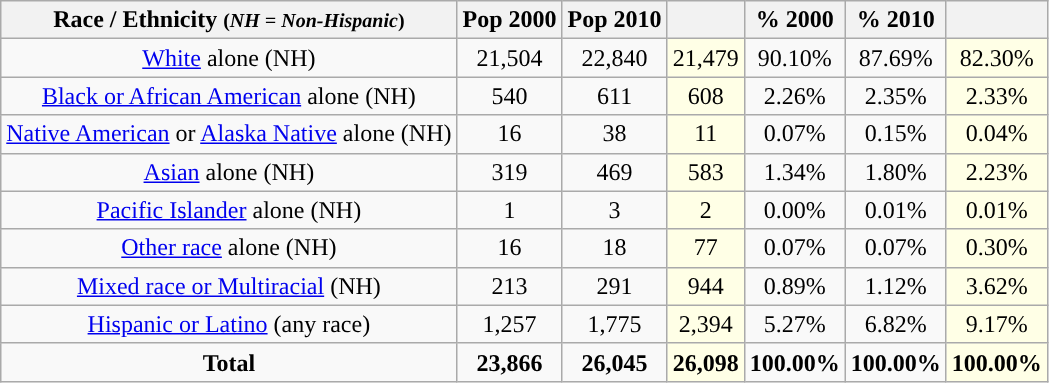<table class="wikitable" style="text-align:center;">
<tr>
<th>Race / Ethnicity <small>(<em>NH = Non-Hispanic</em>)</small></th>
<th>Pop 2000</th>
<th>Pop 2010</th>
<th></th>
<th>% 2000</th>
<th>% 2010</th>
<th></th>
</tr>
<tr>
<td><a href='#'>White</a> alone (NH)</td>
<td>21,504</td>
<td>22,840</td>
<td style='background: #ffffe6;'>21,479</td>
<td>90.10%</td>
<td>87.69%</td>
<td style='background: #ffffe6;'>82.30%</td>
</tr>
<tr>
<td><a href='#'>Black or African American</a> alone (NH)</td>
<td>540</td>
<td>611</td>
<td style='background: #ffffe6;'>608</td>
<td>2.26%</td>
<td>2.35%</td>
<td style='background: #ffffe6;'>2.33%</td>
</tr>
<tr>
<td><a href='#'>Native American</a> or <a href='#'>Alaska Native</a> alone (NH)</td>
<td>16</td>
<td>38</td>
<td style='background: #ffffe6;'>11</td>
<td>0.07%</td>
<td>0.15%</td>
<td style='background: #ffffe6;'>0.04%</td>
</tr>
<tr>
<td><a href='#'>Asian</a> alone (NH)</td>
<td>319</td>
<td>469</td>
<td style='background: #ffffe6;'>583</td>
<td>1.34%</td>
<td>1.80%</td>
<td style='background: #ffffe6;'>2.23%</td>
</tr>
<tr>
<td><a href='#'>Pacific Islander</a> alone (NH)</td>
<td>1</td>
<td>3</td>
<td style='background: #ffffe6;'>2</td>
<td>0.00%</td>
<td>0.01%</td>
<td style='background: #ffffe6;'>0.01%</td>
</tr>
<tr>
<td><a href='#'>Other race</a> alone (NH)</td>
<td>16</td>
<td>18</td>
<td style='background: #ffffe6;'>77</td>
<td>0.07%</td>
<td>0.07%</td>
<td style='background: #ffffe6;'>0.30%</td>
</tr>
<tr>
<td><a href='#'>Mixed race or Multiracial</a> (NH)</td>
<td>213</td>
<td>291</td>
<td style='background: #ffffe6;'>944</td>
<td>0.89%</td>
<td>1.12%</td>
<td style='background: #ffffe6;'>3.62%</td>
</tr>
<tr>
<td><a href='#'>Hispanic or Latino</a> (any race)</td>
<td>1,257</td>
<td>1,775</td>
<td style='background: #ffffe6;'>2,394</td>
<td>5.27%</td>
<td>6.82%</td>
<td style='background: #ffffe6;'>9.17%</td>
</tr>
<tr>
<td><strong>Total</strong></td>
<td><strong>23,866</strong></td>
<td><strong>26,045</strong></td>
<td style='background: #ffffe6;'><strong>26,098</strong></td>
<td><strong>100.00%</strong></td>
<td><strong>100.00%</strong></td>
<td style='background: #ffffe6;'><strong>100.00%</strong></td>
</tr>
</table>
